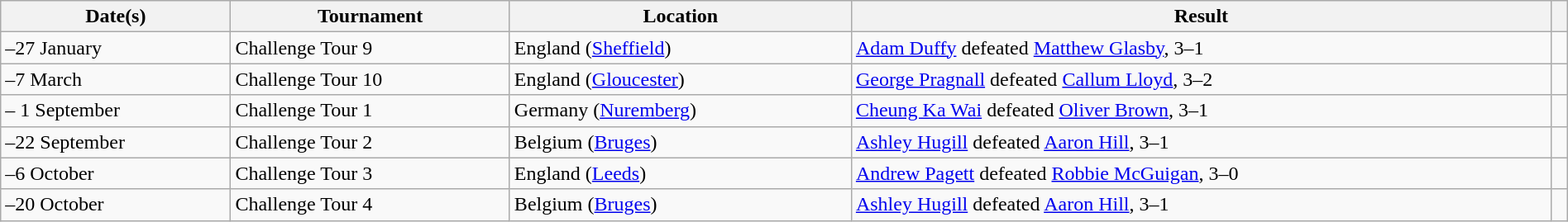<table class="sortable wikitable" width="100%" cellpadding="5" style="margin: 1em auto 1em auto">
<tr>
<th scope="col">Date(s)</th>
<th wscope="col">Tournament</th>
<th scope="col">Location</th>
<th scope="col" class="unsortable">Result</th>
<th scope="col" class="unsortable"></th>
</tr>
<tr>
<td>–27 January</td>
<td>Challenge Tour 9</td>
<td>England (<a href='#'>Sheffield</a>)</td>
<td><a href='#'>Adam Duffy</a> defeated <a href='#'>Matthew Glasby</a>, 3–1</td>
<td align="center"></td>
</tr>
<tr>
<td>–7 March</td>
<td>Challenge Tour 10</td>
<td>England (<a href='#'>Gloucester</a>)</td>
<td><a href='#'>George Pragnall</a> defeated <a href='#'>Callum Lloyd</a>, 3–2</td>
<td align="center"></td>
</tr>
<tr>
<td> – 1 September</td>
<td>Challenge Tour 1</td>
<td>Germany (<a href='#'>Nuremberg</a>)</td>
<td><a href='#'>Cheung Ka Wai</a> defeated <a href='#'>Oliver Brown</a>, 3–1</td>
<td align="center"></td>
</tr>
<tr>
<td>–22 September</td>
<td>Challenge Tour 2</td>
<td>Belgium (<a href='#'>Bruges</a>)</td>
<td><a href='#'>Ashley Hugill</a> defeated <a href='#'>Aaron Hill</a>, 3–1</td>
<td align="center"></td>
</tr>
<tr>
<td>–6 October</td>
<td>Challenge Tour 3</td>
<td>England (<a href='#'>Leeds</a>)</td>
<td><a href='#'>Andrew Pagett</a> defeated <a href='#'>Robbie McGuigan</a>, 3–0</td>
<td align="center"></td>
</tr>
<tr>
<td>–20 October</td>
<td>Challenge Tour 4</td>
<td>Belgium (<a href='#'>Bruges</a>)</td>
<td><a href='#'>Ashley Hugill</a> defeated <a href='#'>Aaron Hill</a>, 3–1</td>
<td align="center"></td>
</tr>
</table>
